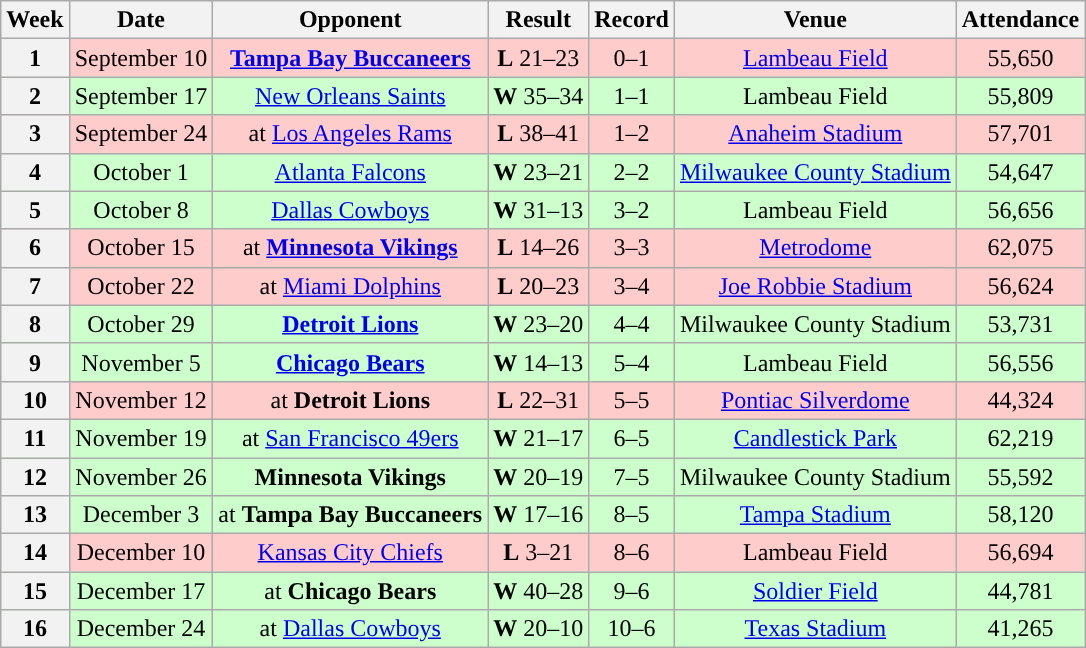<table class="wikitable" style="text-align:center">
<tr>
<th>Week</th>
<th>Date</th>
<th>Opponent</th>
<th>Result</th>
<th>Record</th>
<th>Venue</th>
<th>Attendance</th>
</tr>
<tr style="background:#fcc">
<th>1</th>
<td>September 10</td>
<td><strong><a href='#'>Tampa Bay Buccaneers</a></strong></td>
<td><strong>L</strong> 21–23</td>
<td>0–1</td>
<td><a href='#'>Lambeau Field</a></td>
<td>55,650</td>
</tr>
<tr style="background:#cfc">
<th>2</th>
<td>September 17</td>
<td><a href='#'>New Orleans Saints</a></td>
<td><strong>W</strong> 35–34</td>
<td>1–1</td>
<td>Lambeau Field</td>
<td>55,809</td>
</tr>
<tr style="background:#fcc">
<th>3</th>
<td>September 24</td>
<td>at <a href='#'>Los Angeles Rams</a></td>
<td><strong>L</strong> 38–41</td>
<td>1–2</td>
<td><a href='#'>Anaheim Stadium</a></td>
<td>57,701</td>
</tr>
<tr style="background:#cfc">
<th>4</th>
<td>October 1</td>
<td><a href='#'>Atlanta Falcons</a></td>
<td><strong>W</strong> 23–21</td>
<td>2–2</td>
<td><a href='#'>Milwaukee County Stadium</a></td>
<td>54,647</td>
</tr>
<tr style="background:#cfc">
<th>5</th>
<td>October 8</td>
<td><a href='#'>Dallas Cowboys</a></td>
<td><strong>W</strong> 31–13</td>
<td>3–2</td>
<td>Lambeau Field</td>
<td>56,656</td>
</tr>
<tr style="background:#fcc">
<th>6</th>
<td>October 15</td>
<td>at <strong><a href='#'>Minnesota Vikings</a></strong></td>
<td><strong>L</strong> 14–26</td>
<td>3–3</td>
<td><a href='#'>Metrodome</a></td>
<td>62,075</td>
</tr>
<tr style="background:#fcc">
<th>7</th>
<td>October 22</td>
<td>at <a href='#'>Miami Dolphins</a></td>
<td><strong>L</strong> 20–23</td>
<td>3–4</td>
<td><a href='#'>Joe Robbie Stadium</a></td>
<td>56,624</td>
</tr>
<tr style="background:#cfc">
<th>8</th>
<td>October 29</td>
<td><strong><a href='#'>Detroit Lions</a></strong></td>
<td><strong>W</strong> 23–20 </td>
<td>4–4</td>
<td>Milwaukee County Stadium</td>
<td>53,731</td>
</tr>
<tr style="background:#cfc">
<th>9</th>
<td>November 5</td>
<td><strong><a href='#'>Chicago Bears</a></strong></td>
<td><strong>W</strong> 14–13</td>
<td>5–4</td>
<td>Lambeau Field</td>
<td>56,556</td>
</tr>
<tr style="background:#fcc">
<th>10</th>
<td>November 12</td>
<td>at <strong>Detroit Lions</strong></td>
<td><strong>L</strong> 22–31</td>
<td>5–5</td>
<td><a href='#'>Pontiac Silverdome</a></td>
<td>44,324</td>
</tr>
<tr style="background:#cfc">
<th>11</th>
<td>November 19</td>
<td>at <a href='#'>San Francisco 49ers</a></td>
<td><strong>W</strong> 21–17</td>
<td>6–5</td>
<td><a href='#'>Candlestick Park</a></td>
<td>62,219</td>
</tr>
<tr style="background:#cfc">
<th>12</th>
<td>November 26</td>
<td><strong>Minnesota Vikings</strong></td>
<td><strong>W</strong> 20–19</td>
<td>7–5</td>
<td>Milwaukee County Stadium</td>
<td>55,592</td>
</tr>
<tr style="background:#cfc">
<th>13</th>
<td>December 3</td>
<td>at <strong>Tampa Bay Buccaneers</strong></td>
<td><strong>W</strong> 17–16</td>
<td>8–5</td>
<td><a href='#'>Tampa Stadium</a></td>
<td>58,120</td>
</tr>
<tr style="background:#fcc">
<th>14</th>
<td>December 10</td>
<td><a href='#'>Kansas City Chiefs</a></td>
<td><strong>L</strong> 3–21</td>
<td>8–6</td>
<td>Lambeau Field</td>
<td>56,694</td>
</tr>
<tr style="background:#cfc">
<th>15</th>
<td>December 17</td>
<td>at <strong>Chicago Bears</strong></td>
<td><strong>W</strong> 40–28</td>
<td>9–6</td>
<td><a href='#'>Soldier Field</a></td>
<td>44,781</td>
</tr>
<tr style="background:#cfc">
<th>16</th>
<td>December 24</td>
<td>at <a href='#'>Dallas Cowboys</a></td>
<td><strong>W</strong> 20–10</td>
<td>10–6</td>
<td><a href='#'>Texas Stadium</a></td>
<td>41,265</td>
</tr>
</table>
